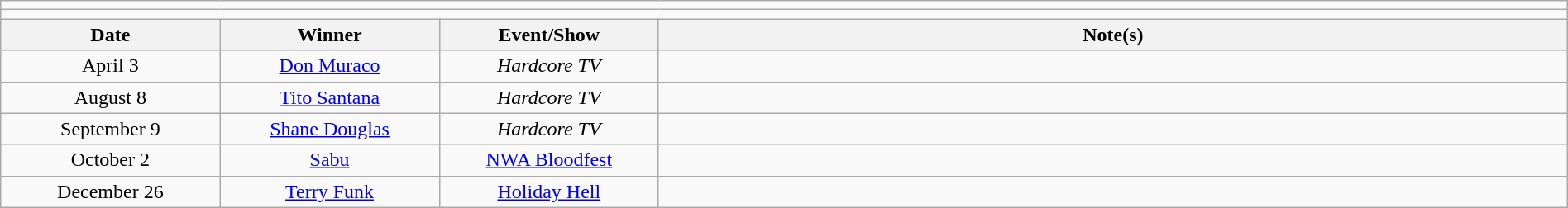<table class="wikitable" style="text-align:center; width:100%;">
<tr>
<td colspan="5"></td>
</tr>
<tr>
<td colspan="5"><strong></strong></td>
</tr>
<tr>
<th width=14%>Date</th>
<th width=14%>Winner</th>
<th width=14%>Event/Show</th>
<th width=58%>Note(s)</th>
</tr>
<tr>
<td>April 3</td>
<td><a href='#'>Don Muraco</a></td>
<td><em>Hardcore TV</em></td>
<td align=left></td>
</tr>
<tr>
<td>August 8</td>
<td><a href='#'>Tito Santana</a></td>
<td><em>Hardcore TV</em></td>
<td align=left></td>
</tr>
<tr>
<td>September 9</td>
<td><a href='#'>Shane Douglas</a></td>
<td><em>Hardcore TV</em></td>
<td align=left></td>
</tr>
<tr>
<td>October 2</td>
<td><a href='#'>Sabu</a></td>
<td><a href='#'>NWA Bloodfest</a></td>
<td align=left></td>
</tr>
<tr>
<td>December 26</td>
<td><a href='#'>Terry Funk</a></td>
<td><a href='#'>Holiday Hell</a></td>
<td align=left></td>
</tr>
</table>
